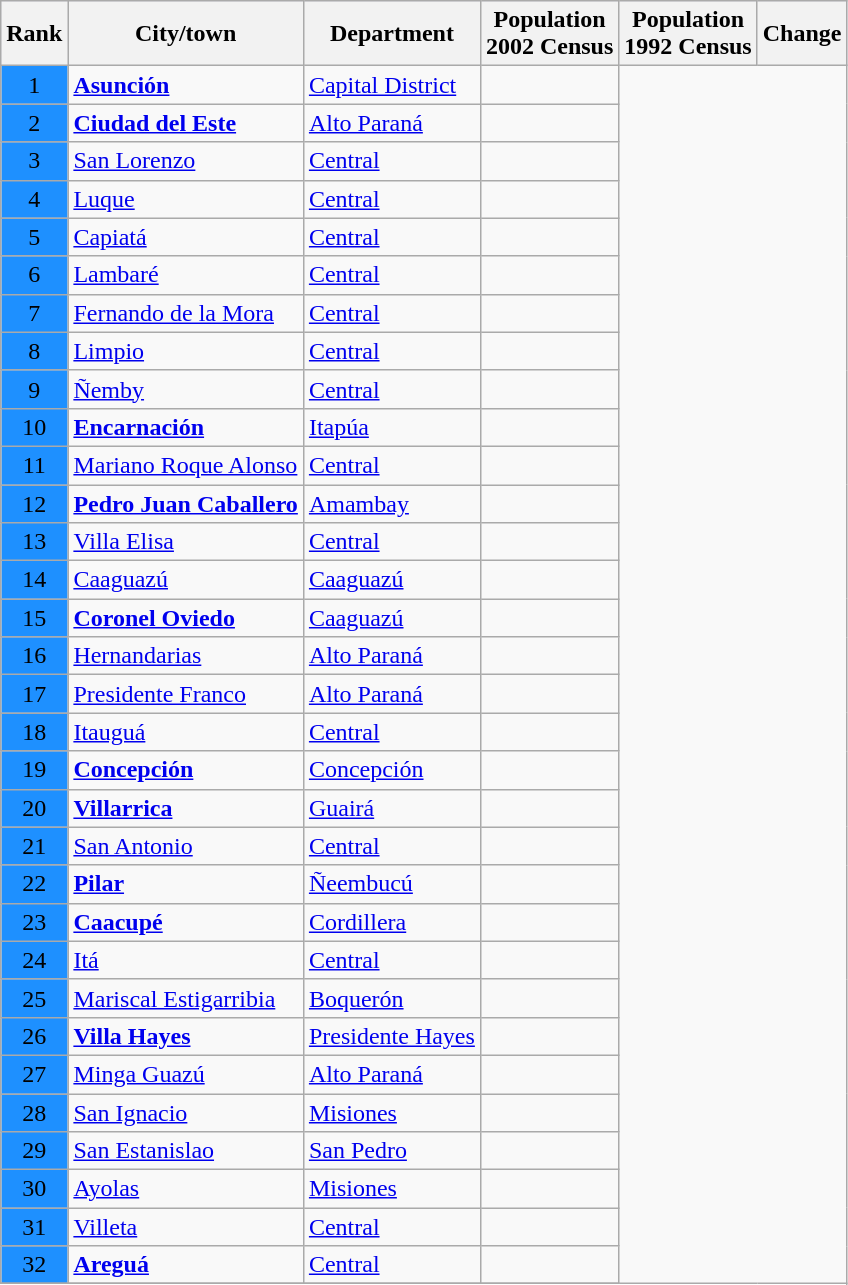<table class="wikitable sortable" align="center">
<tr bgcolor="#E6E6FA">
<th>Rank</th>
<th>City/town</th>
<th>Department</th>
<th>Population<br>2002 Census</th>
<th>Population<br>1992 Census</th>
<th>Change</th>
</tr>
<tr>
<td align=center bgcolor="1E90FF">1</td>
<td><strong><a href='#'>Asunción</a></strong></td>
<td><a href='#'>Capital District</a></td>
<td></td>
</tr>
<tr>
<td align=center bgcolor="1E90FF">2</td>
<td><strong><a href='#'>Ciudad del Este</a></strong></td>
<td><a href='#'>Alto Paraná</a></td>
<td></td>
</tr>
<tr>
<td align=center bgcolor="1E90FF">3</td>
<td><a href='#'>San Lorenzo</a></td>
<td><a href='#'>Central</a></td>
<td></td>
</tr>
<tr>
<td align=center bgcolor="1E90FF">4</td>
<td><a href='#'>Luque</a></td>
<td><a href='#'>Central</a></td>
<td></td>
</tr>
<tr>
<td align=center bgcolor="1E90FF">5</td>
<td><a href='#'>Capiatá</a></td>
<td><a href='#'>Central</a></td>
<td></td>
</tr>
<tr>
<td align=center bgcolor="1E90FF">6</td>
<td><a href='#'>Lambaré</a></td>
<td><a href='#'>Central</a></td>
<td></td>
</tr>
<tr>
<td align=center bgcolor="1E90FF">7</td>
<td><a href='#'>Fernando de la Mora</a></td>
<td><a href='#'>Central</a></td>
<td></td>
</tr>
<tr>
<td align=center bgcolor="1E90FF">8</td>
<td><a href='#'>Limpio</a></td>
<td><a href='#'>Central</a></td>
<td></td>
</tr>
<tr>
<td align=center bgcolor="1E90FF">9</td>
<td><a href='#'>Ñemby</a></td>
<td><a href='#'>Central</a></td>
<td></td>
</tr>
<tr>
<td align=center bgcolor="1E90FF">10</td>
<td><strong><a href='#'>Encarnación</a></strong></td>
<td><a href='#'>Itapúa</a></td>
<td></td>
</tr>
<tr>
<td align=center bgcolor="1E90FF">11</td>
<td><a href='#'>Mariano Roque Alonso</a></td>
<td><a href='#'>Central</a></td>
<td></td>
</tr>
<tr>
<td align=center bgcolor="1E90FF">12</td>
<td><strong><a href='#'>Pedro Juan Caballero</a></strong></td>
<td><a href='#'>Amambay</a></td>
<td></td>
</tr>
<tr>
<td align=center bgcolor="1E90FF">13</td>
<td><a href='#'>Villa Elisa</a></td>
<td><a href='#'>Central</a></td>
<td></td>
</tr>
<tr>
<td align=center bgcolor="1E90FF">14</td>
<td><a href='#'>Caaguazú</a></td>
<td><a href='#'>Caaguazú</a></td>
<td></td>
</tr>
<tr>
<td align=center bgcolor="1E90FF">15</td>
<td><strong><a href='#'>Coronel Oviedo</a></strong></td>
<td><a href='#'>Caaguazú</a></td>
<td></td>
</tr>
<tr>
<td align=center bgcolor="1E90FF">16</td>
<td><a href='#'>Hernandarias</a></td>
<td><a href='#'>Alto Paraná</a></td>
<td></td>
</tr>
<tr>
<td align=center bgcolor="1E90FF">17</td>
<td><a href='#'>Presidente Franco</a></td>
<td><a href='#'>Alto Paraná</a></td>
<td></td>
</tr>
<tr>
<td align=center bgcolor="1E90FF">18</td>
<td><a href='#'>Itauguá</a></td>
<td><a href='#'>Central</a></td>
<td></td>
</tr>
<tr>
<td align=center bgcolor="1E90FF">19</td>
<td><strong><a href='#'>Concepción</a></strong></td>
<td><a href='#'>Concepción</a></td>
<td></td>
</tr>
<tr>
<td align=center bgcolor="1E90FF">20</td>
<td><strong><a href='#'>Villarrica</a></strong></td>
<td><a href='#'>Guairá</a></td>
<td></td>
</tr>
<tr>
<td align=center bgcolor="1E90FF">21</td>
<td><a href='#'>San Antonio</a></td>
<td><a href='#'>Central</a></td>
<td></td>
</tr>
<tr>
<td align=center bgcolor="1E90FF">22</td>
<td><strong><a href='#'>Pilar</a></strong></td>
<td><a href='#'>Ñeembucú</a></td>
<td></td>
</tr>
<tr>
<td align=center bgcolor="1E90FF">23</td>
<td><strong><a href='#'>Caacupé</a></strong></td>
<td><a href='#'>Cordillera</a></td>
<td></td>
</tr>
<tr>
<td align=center bgcolor="1E90FF">24</td>
<td><a href='#'>Itá</a></td>
<td><a href='#'>Central</a></td>
<td></td>
</tr>
<tr>
<td align=center bgcolor="1E90FF">25</td>
<td><a href='#'>Mariscal Estigarribia</a></td>
<td><a href='#'>Boquerón</a></td>
<td></td>
</tr>
<tr>
<td align=center bgcolor="1E90FF">26</td>
<td><strong><a href='#'>Villa Hayes</a></strong></td>
<td><a href='#'>Presidente Hayes</a></td>
<td></td>
</tr>
<tr>
<td align=center bgcolor="1E90FF">27</td>
<td><a href='#'>Minga Guazú</a></td>
<td><a href='#'>Alto Paraná</a></td>
<td></td>
</tr>
<tr>
<td align=center bgcolor="1E90FF">28</td>
<td><a href='#'>San Ignacio</a></td>
<td><a href='#'>Misiones</a></td>
<td></td>
</tr>
<tr>
<td align=center bgcolor="1E90FF">29</td>
<td><a href='#'>San Estanislao</a></td>
<td><a href='#'>San Pedro</a></td>
<td></td>
</tr>
<tr>
<td align=center bgcolor="1E90FF">30</td>
<td><a href='#'>Ayolas</a></td>
<td><a href='#'>Misiones</a></td>
<td></td>
</tr>
<tr>
<td align=center bgcolor="1E90FF">31</td>
<td><a href='#'>Villeta</a></td>
<td><a href='#'>Central</a></td>
<td></td>
</tr>
<tr>
<td align=center bgcolor="1E90FF">32</td>
<td><strong><a href='#'>Areguá</a></strong></td>
<td><a href='#'>Central</a></td>
<td></td>
</tr>
<tr>
</tr>
</table>
